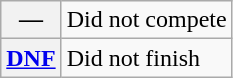<table class="wikitable">
<tr>
<th scope="row">—</th>
<td>Did not compete</td>
</tr>
<tr>
<th scope="row"><a href='#'>DNF</a></th>
<td>Did not finish</td>
</tr>
</table>
